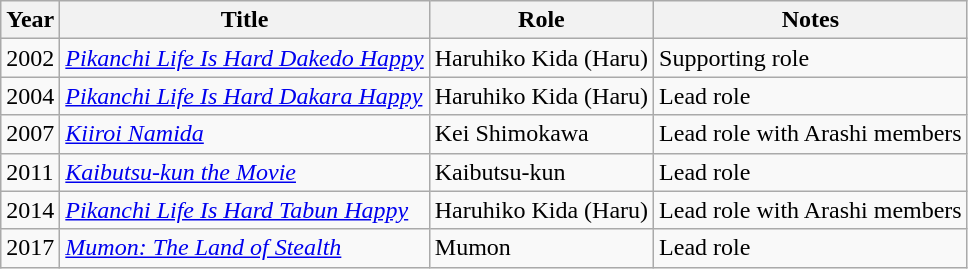<table class="wikitable sortable">
<tr>
<th>Year</th>
<th>Title</th>
<th>Role</th>
<th class="unsortable">Notes</th>
</tr>
<tr>
<td>2002</td>
<td><em><a href='#'>Pikanchi Life Is Hard Dakedo Happy</a></em></td>
<td>Haruhiko Kida (Haru)</td>
<td>Supporting role</td>
</tr>
<tr>
<td>2004</td>
<td><em><a href='#'>Pikanchi Life Is Hard Dakara Happy</a></em></td>
<td>Haruhiko Kida (Haru)</td>
<td>Lead role</td>
</tr>
<tr>
<td>2007</td>
<td><em><a href='#'>Kiiroi Namida</a></em></td>
<td>Kei Shimokawa</td>
<td>Lead role with Arashi members</td>
</tr>
<tr>
<td>2011</td>
<td><em><a href='#'>Kaibutsu-kun the Movie</a></em></td>
<td>Kaibutsu-kun</td>
<td>Lead role</td>
</tr>
<tr>
<td>2014</td>
<td><em><a href='#'>Pikanchi Life Is Hard Tabun Happy</a></em></td>
<td>Haruhiko Kida (Haru)</td>
<td>Lead role with Arashi members</td>
</tr>
<tr>
<td>2017</td>
<td><em><a href='#'>Mumon: The Land of Stealth</a></em></td>
<td>Mumon</td>
<td>Lead role</td>
</tr>
</table>
